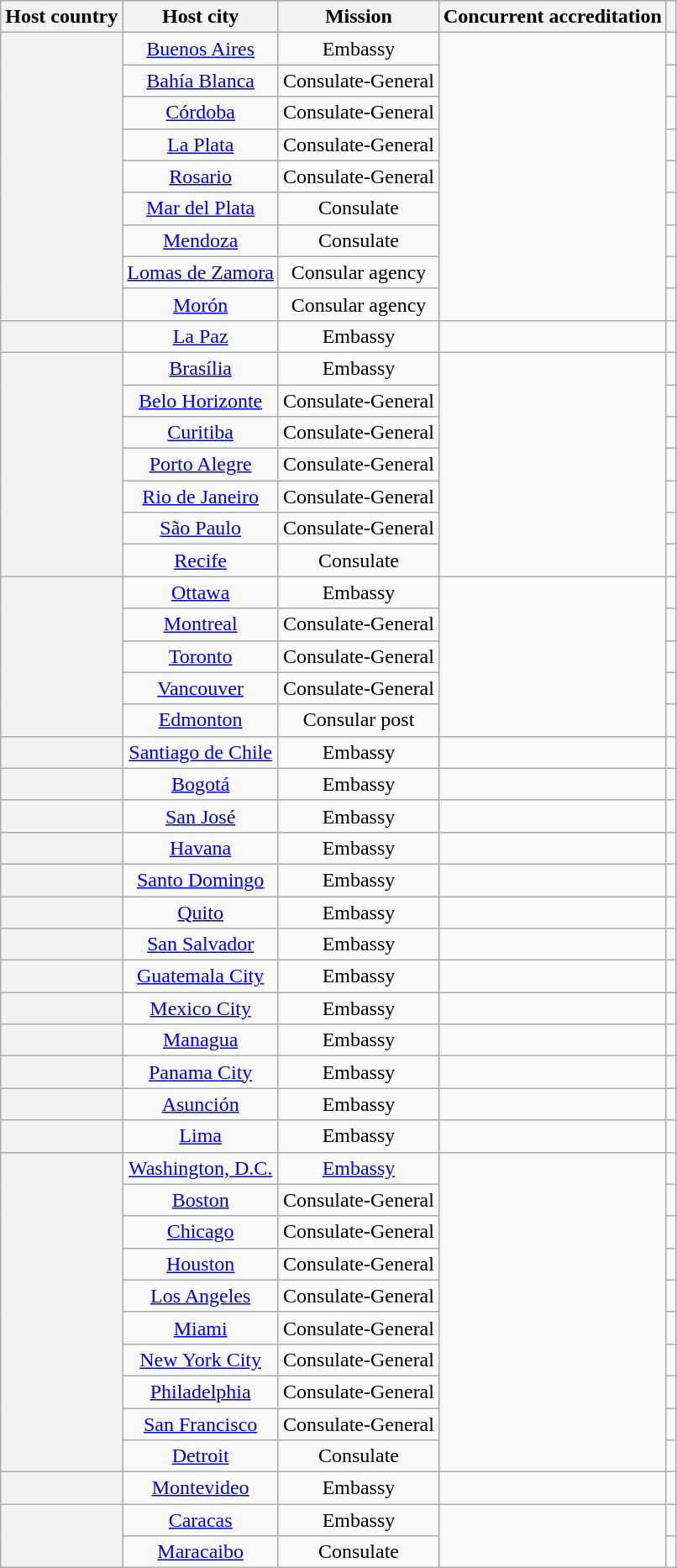<table class="wikitable plainrowheaders" style="text-align:center;">
<tr>
<th scope="col">Host country</th>
<th scope="col">Host city</th>
<th scope="col">Mission</th>
<th scope="col">Concurrent accreditation</th>
<th scope="col"></th>
</tr>
<tr>
<th scope="row" rowspan="9"></th>
<td><a href='#'>Buenos Aires</a></td>
<td>Embassy</td>
<td rowspan="9"></td>
<td></td>
</tr>
<tr>
<td><a href='#'>Bahía Blanca</a></td>
<td>Consulate-General</td>
<td></td>
</tr>
<tr>
<td><a href='#'>Córdoba</a></td>
<td>Consulate-General</td>
<td></td>
</tr>
<tr>
<td><a href='#'>La Plata</a></td>
<td>Consulate-General</td>
<td></td>
</tr>
<tr>
<td><a href='#'>Rosario</a></td>
<td>Consulate-General</td>
<td></td>
</tr>
<tr>
<td><a href='#'>Mar del Plata</a></td>
<td>Consulate</td>
<td></td>
</tr>
<tr>
<td><a href='#'>Mendoza</a></td>
<td>Consulate</td>
<td></td>
</tr>
<tr>
<td><a href='#'>Lomas de Zamora</a></td>
<td>Consular agency</td>
<td></td>
</tr>
<tr>
<td><a href='#'>Morón</a></td>
<td>Consular agency</td>
<td></td>
</tr>
<tr>
<th scope="row"></th>
<td><a href='#'>La Paz</a></td>
<td>Embassy</td>
<td></td>
<td></td>
</tr>
<tr>
<th scope="row" rowspan="7"></th>
<td><a href='#'>Brasília</a></td>
<td>Embassy</td>
<td rowspan="7"></td>
<td></td>
</tr>
<tr>
<td><a href='#'>Belo Horizonte</a></td>
<td>Consulate-General</td>
<td></td>
</tr>
<tr>
<td><a href='#'>Curitiba</a></td>
<td>Consulate-General</td>
<td></td>
</tr>
<tr>
<td><a href='#'>Porto Alegre</a></td>
<td>Consulate-General</td>
<td></td>
</tr>
<tr>
<td><a href='#'>Rio de Janeiro</a></td>
<td>Consulate-General</td>
<td></td>
</tr>
<tr>
<td><a href='#'>São Paulo</a></td>
<td>Consulate-General</td>
<td></td>
</tr>
<tr>
<td><a href='#'>Recife</a></td>
<td>Consulate</td>
<td></td>
</tr>
<tr>
<th scope="row" rowspan="5"></th>
<td><a href='#'>Ottawa</a></td>
<td>Embassy</td>
<td rowspan="5"></td>
<td></td>
</tr>
<tr>
<td><a href='#'>Montreal</a></td>
<td>Consulate-General</td>
<td></td>
</tr>
<tr>
<td><a href='#'>Toronto</a></td>
<td>Consulate-General</td>
<td></td>
</tr>
<tr>
<td><a href='#'>Vancouver</a></td>
<td>Consulate-General</td>
<td></td>
</tr>
<tr>
<td><a href='#'>Edmonton</a></td>
<td>Consular post</td>
<td></td>
</tr>
<tr>
<th scope="row"></th>
<td><a href='#'>Santiago de Chile</a></td>
<td>Embassy</td>
<td></td>
<td></td>
</tr>
<tr>
<th scope="row"></th>
<td><a href='#'>Bogotá</a></td>
<td>Embassy</td>
<td></td>
<td></td>
</tr>
<tr>
<th scope="row"></th>
<td><a href='#'>San José</a></td>
<td>Embassy</td>
<td></td>
<td></td>
</tr>
<tr>
<th scope="row"></th>
<td><a href='#'>Havana</a></td>
<td>Embassy</td>
<td></td>
<td></td>
</tr>
<tr>
<th scope="row"></th>
<td><a href='#'>Santo Domingo</a></td>
<td>Embassy</td>
<td></td>
<td></td>
</tr>
<tr>
<th scope="row"></th>
<td><a href='#'>Quito</a></td>
<td>Embassy</td>
<td></td>
<td></td>
</tr>
<tr>
<th scope="row"></th>
<td><a href='#'>San Salvador</a></td>
<td>Embassy</td>
<td></td>
<td></td>
</tr>
<tr>
<th scope="row"></th>
<td><a href='#'>Guatemala City</a></td>
<td>Embassy</td>
<td></td>
<td></td>
</tr>
<tr>
<th scope="row"></th>
<td><a href='#'>Mexico City</a></td>
<td>Embassy</td>
<td></td>
<td></td>
</tr>
<tr>
<th scope="row"></th>
<td><a href='#'>Managua</a></td>
<td>Embassy</td>
<td></td>
<td></td>
</tr>
<tr>
<th scope="row"></th>
<td><a href='#'>Panama City</a></td>
<td>Embassy</td>
<td></td>
<td></td>
</tr>
<tr>
<th scope="row"></th>
<td><a href='#'>Asunción</a></td>
<td>Embassy</td>
<td></td>
<td></td>
</tr>
<tr>
<th scope="row"></th>
<td><a href='#'>Lima</a></td>
<td>Embassy</td>
<td></td>
<td></td>
</tr>
<tr>
<th scope="row" rowspan="10"></th>
<td><a href='#'>Washington, D.C.</a></td>
<td><a href='#'>Embassy</a></td>
<td rowspan="10"></td>
<td></td>
</tr>
<tr>
<td><a href='#'>Boston</a></td>
<td>Consulate-General</td>
<td></td>
</tr>
<tr>
<td><a href='#'>Chicago</a></td>
<td>Consulate-General</td>
<td></td>
</tr>
<tr>
<td><a href='#'>Houston</a></td>
<td>Consulate-General</td>
<td></td>
</tr>
<tr>
<td><a href='#'>Los Angeles</a></td>
<td>Consulate-General</td>
<td></td>
</tr>
<tr>
<td><a href='#'>Miami</a></td>
<td>Consulate-General</td>
<td></td>
</tr>
<tr>
<td><a href='#'>New York City</a></td>
<td>Consulate-General</td>
<td></td>
</tr>
<tr>
<td><a href='#'>Philadelphia</a></td>
<td>Consulate-General</td>
<td></td>
</tr>
<tr>
<td><a href='#'>San Francisco</a></td>
<td>Consulate-General</td>
<td></td>
</tr>
<tr>
<td><a href='#'>Detroit</a></td>
<td>Consulate</td>
<td></td>
</tr>
<tr>
<th scope="row"></th>
<td><a href='#'>Montevideo</a></td>
<td>Embassy</td>
<td></td>
<td></td>
</tr>
<tr>
<th scope="row" rowspan="2"></th>
<td><a href='#'>Caracas</a></td>
<td>Embassy</td>
<td rowspan="2"></td>
<td></td>
</tr>
<tr>
<td><a href='#'>Maracaibo</a></td>
<td>Consulate</td>
<td></td>
</tr>
</table>
